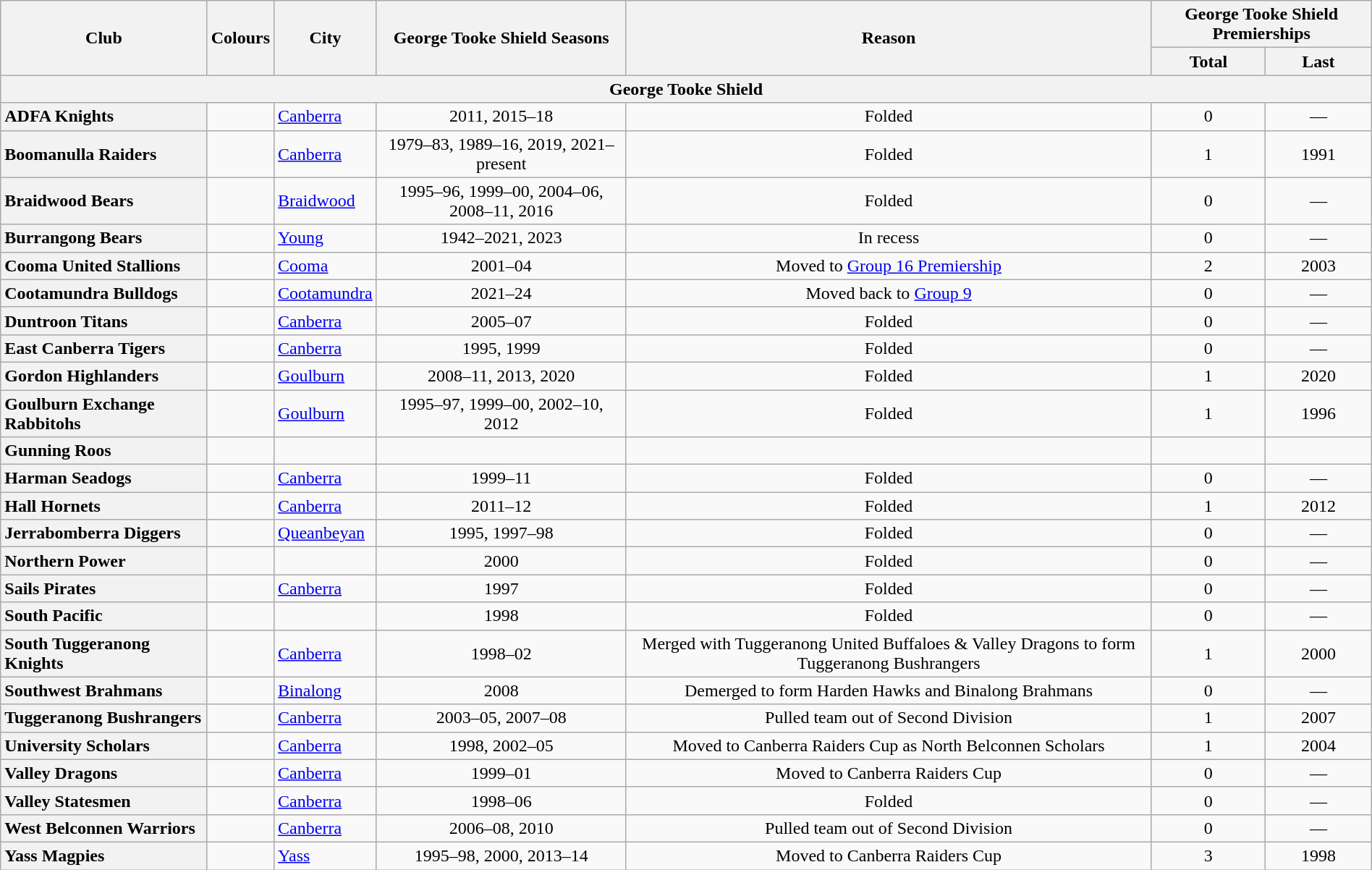<table class="wikitable sortable" style="text-align:center; width:100%">
<tr>
<th rowspan="2">Club</th>
<th rowspan="2" class="unsortable">Colours</th>
<th rowspan="2">City</th>
<th rowspan="2">George Tooke Shield Seasons</th>
<th rowspan="2">Reason</th>
<th colspan="2">George Tooke Shield Premierships</th>
</tr>
<tr>
<th data-sort-type="number">Total</th>
<th>Last</th>
</tr>
<tr>
<th colspan="7">George Tooke Shield</th>
</tr>
<tr>
<th style="text-align:left">ADFA Knights</th>
<td></td>
<td style="text-align:left"><a href='#'>Canberra</a></td>
<td>2011, 2015–18</td>
<td>Folded</td>
<td>0</td>
<td>—</td>
</tr>
<tr>
<th style="text-align:left">Boomanulla Raiders</th>
<td></td>
<td style="text-align:left"><a href='#'>Canberra</a></td>
<td>1979–83, 1989–16, 2019, 2021–present</td>
<td>Folded</td>
<td>1</td>
<td>1991</td>
</tr>
<tr>
<th style="text-align:left">Braidwood Bears</th>
<td></td>
<td style="text-align:left"><a href='#'>Braidwood</a></td>
<td>1995–96, 1999–00, 2004–06, 2008–11, 2016</td>
<td>Folded</td>
<td>0</td>
<td>—</td>
</tr>
<tr>
<th style="text-align:left">Burrangong Bears</th>
<td></td>
<td style="text-align:left"><a href='#'>Young</a></td>
<td>1942–2021, 2023</td>
<td>In recess</td>
<td>0</td>
<td>—</td>
</tr>
<tr>
<th style="text-align:left">Cooma United Stallions</th>
<td></td>
<td style="text-align:left"><a href='#'>Cooma</a></td>
<td>2001–04</td>
<td>Moved to <a href='#'>Group 16 Premiership</a></td>
<td>2</td>
<td>2003</td>
</tr>
<tr>
<th style="text-align:left">Cootamundra Bulldogs</th>
<td></td>
<td style="text-align:left"><a href='#'>Cootamundra</a></td>
<td>2021–24</td>
<td>Moved back to <a href='#'>Group 9</a></td>
<td>0</td>
<td>—</td>
</tr>
<tr>
<th style="text-align:left">Duntroon Titans</th>
<td></td>
<td style="text-align:left"><a href='#'>Canberra</a></td>
<td>2005–07</td>
<td>Folded</td>
<td>0</td>
<td>—</td>
</tr>
<tr>
<th style="text-align:left">East Canberra Tigers</th>
<td></td>
<td style="text-align:left"><a href='#'>Canberra</a></td>
<td>1995, 1999</td>
<td>Folded</td>
<td>0</td>
<td>—</td>
</tr>
<tr>
<th style="text-align:left">Gordon Highlanders</th>
<td></td>
<td style="text-align:left"><a href='#'>Goulburn</a></td>
<td>2008–11, 2013, 2020</td>
<td>Folded</td>
<td>1</td>
<td>2020</td>
</tr>
<tr>
<th style="text-align:left">Goulburn Exchange Rabbitohs</th>
<td></td>
<td style="text-align:left"><a href='#'>Goulburn</a></td>
<td>1995–97, 1999–00, 2002–10, 2012</td>
<td>Folded</td>
<td>1</td>
<td>1996</td>
</tr>
<tr>
<th style="text-align:left">Gunning Roos</th>
<td></td>
<td></td>
<td></td>
<td></td>
<td></td>
<td></td>
</tr>
<tr>
<th style="text-align:left">Harman Seadogs</th>
<td></td>
<td style="text-align:left"><a href='#'>Canberra</a></td>
<td>1999–11</td>
<td>Folded</td>
<td>0</td>
<td>—</td>
</tr>
<tr>
<th style="text-align:left">Hall Hornets</th>
<td></td>
<td style="text-align:left"><a href='#'>Canberra</a></td>
<td>2011–12</td>
<td>Folded</td>
<td>1</td>
<td>2012</td>
</tr>
<tr>
<th style="text-align:left">Jerrabomberra Diggers</th>
<td></td>
<td style="text-align:left"><a href='#'>Queanbeyan</a></td>
<td>1995, 1997–98</td>
<td>Folded</td>
<td>0</td>
<td>—</td>
</tr>
<tr>
<th style="text-align:left">Northern Power</th>
<td></td>
<td style="text-align:left"></td>
<td>2000</td>
<td>Folded</td>
<td>0</td>
<td>—</td>
</tr>
<tr>
<th style="text-align:left">Sails Pirates</th>
<td></td>
<td style="text-align:left"><a href='#'>Canberra</a></td>
<td>1997</td>
<td>Folded</td>
<td>0</td>
<td>—</td>
</tr>
<tr>
<th style="text-align:left">South Pacific</th>
<td></td>
<td style="text-align:left"></td>
<td>1998</td>
<td>Folded</td>
<td>0</td>
<td>—</td>
</tr>
<tr>
<th style="text-align:left">South Tuggeranong Knights</th>
<td></td>
<td style="text-align:left"><a href='#'>Canberra</a></td>
<td>1998–02</td>
<td>Merged with Tuggeranong United Buffaloes & Valley Dragons to form Tuggeranong Bushrangers</td>
<td>1</td>
<td>2000</td>
</tr>
<tr>
<th style="text-align:left">Southwest Brahmans</th>
<td></td>
<td style="text-align:left"><a href='#'>Binalong</a></td>
<td>2008</td>
<td>Demerged to form Harden Hawks and Binalong Brahmans</td>
<td>0</td>
<td>—</td>
</tr>
<tr>
<th style="text-align:left">Tuggeranong Bushrangers</th>
<td></td>
<td style="text-align:left"><a href='#'>Canberra</a></td>
<td>2003–05, 2007–08</td>
<td>Pulled team out of Second Division</td>
<td>1</td>
<td>2007</td>
</tr>
<tr>
<th style="text-align:left">University Scholars</th>
<td></td>
<td style="text-align:left"><a href='#'>Canberra</a></td>
<td>1998, 2002–05</td>
<td>Moved to Canberra Raiders Cup as North Belconnen Scholars</td>
<td>1</td>
<td>2004</td>
</tr>
<tr>
<th style="text-align:left">Valley Dragons</th>
<td></td>
<td style="text-align:left"><a href='#'>Canberra</a></td>
<td>1999–01</td>
<td>Moved to Canberra Raiders Cup</td>
<td>0</td>
<td>—</td>
</tr>
<tr>
<th style="text-align:left">Valley Statesmen</th>
<td></td>
<td style="text-align:left"><a href='#'>Canberra</a></td>
<td>1998–06</td>
<td>Folded</td>
<td>0</td>
<td>—</td>
</tr>
<tr>
<th style="text-align:left">West Belconnen Warriors</th>
<td></td>
<td style="text-align:left"><a href='#'>Canberra</a></td>
<td>2006–08, 2010</td>
<td>Pulled team out of Second Division</td>
<td>0</td>
<td>—</td>
</tr>
<tr>
<th style="text-align:left">Yass Magpies</th>
<td></td>
<td style="text-align:left"><a href='#'>Yass</a></td>
<td>1995–98, 2000, 2013–14</td>
<td>Moved to Canberra Raiders Cup</td>
<td>3</td>
<td>1998</td>
</tr>
</table>
